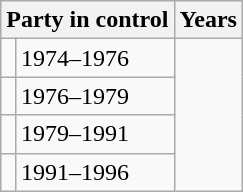<table class="wikitable">
<tr>
<th colspan="2">Party in control</th>
<th>Years</th>
</tr>
<tr>
<td></td>
<td>1974–1976</td>
</tr>
<tr>
<td></td>
<td>1976–1979</td>
</tr>
<tr>
<td></td>
<td>1979–1991</td>
</tr>
<tr>
<td></td>
<td>1991–1996</td>
</tr>
</table>
